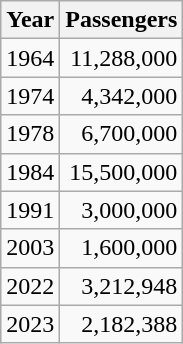<table class="wikitable sortable" style="text-align:right">
<tr>
<th scope="col">Year</th>
<th scope="col">Passengers</th>
</tr>
<tr>
<td>1964</td>
<td>11,288,000</td>
</tr>
<tr>
<td>1974</td>
<td>4,342,000</td>
</tr>
<tr>
<td>1978</td>
<td>6,700,000</td>
</tr>
<tr>
<td>1984</td>
<td>15,500,000</td>
</tr>
<tr>
<td>1991</td>
<td>3,000,000</td>
</tr>
<tr>
<td>2003</td>
<td>1,600,000</td>
</tr>
<tr>
<td>2022</td>
<td>3,212,948</td>
</tr>
<tr>
<td>2023</td>
<td>2,182,388</td>
</tr>
</table>
